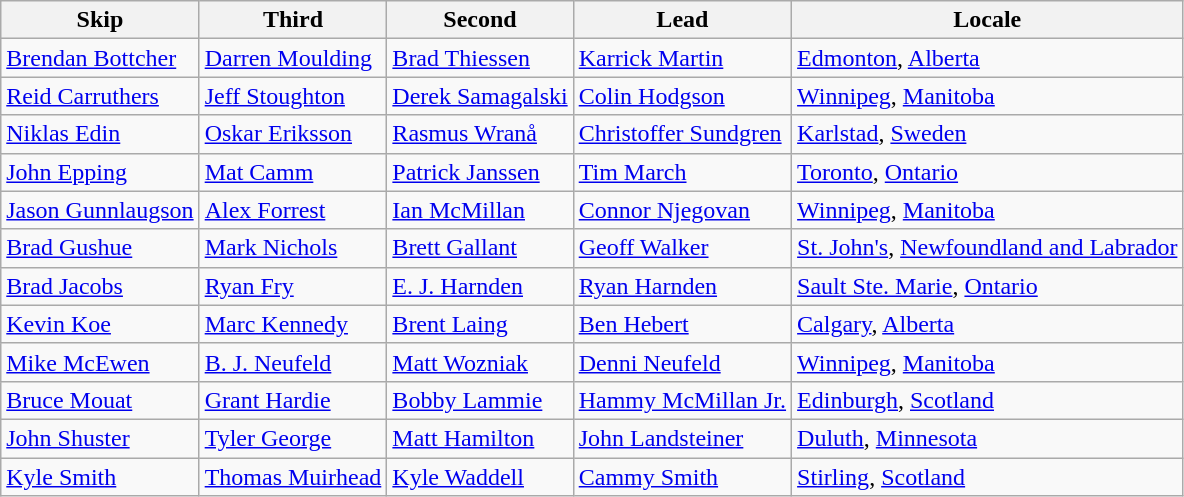<table class=wikitable>
<tr>
<th>Skip</th>
<th>Third</th>
<th>Second</th>
<th>Lead</th>
<th>Locale</th>
</tr>
<tr>
<td><a href='#'>Brendan Bottcher</a></td>
<td><a href='#'>Darren Moulding</a></td>
<td><a href='#'>Brad Thiessen</a></td>
<td><a href='#'>Karrick Martin</a></td>
<td> <a href='#'>Edmonton</a>, <a href='#'>Alberta</a></td>
</tr>
<tr>
<td><a href='#'>Reid Carruthers</a></td>
<td><a href='#'>Jeff Stoughton</a></td>
<td><a href='#'>Derek Samagalski</a></td>
<td><a href='#'>Colin Hodgson</a></td>
<td> <a href='#'>Winnipeg</a>, <a href='#'>Manitoba</a></td>
</tr>
<tr>
<td><a href='#'>Niklas Edin</a></td>
<td><a href='#'>Oskar Eriksson</a></td>
<td><a href='#'>Rasmus Wranå</a></td>
<td><a href='#'>Christoffer Sundgren</a></td>
<td> <a href='#'>Karlstad</a>, <a href='#'>Sweden</a></td>
</tr>
<tr>
<td><a href='#'>John Epping</a></td>
<td><a href='#'>Mat Camm</a></td>
<td><a href='#'>Patrick Janssen</a></td>
<td><a href='#'>Tim March</a></td>
<td> <a href='#'>Toronto</a>, <a href='#'>Ontario</a></td>
</tr>
<tr>
<td><a href='#'>Jason Gunnlaugson</a></td>
<td><a href='#'>Alex Forrest</a></td>
<td><a href='#'>Ian McMillan</a></td>
<td><a href='#'>Connor Njegovan</a></td>
<td> <a href='#'>Winnipeg</a>, <a href='#'>Manitoba</a></td>
</tr>
<tr>
<td><a href='#'>Brad Gushue</a></td>
<td><a href='#'>Mark Nichols</a></td>
<td><a href='#'>Brett Gallant</a></td>
<td><a href='#'>Geoff Walker</a></td>
<td> <a href='#'>St. John's</a>, <a href='#'>Newfoundland and Labrador</a></td>
</tr>
<tr>
<td><a href='#'>Brad Jacobs</a></td>
<td><a href='#'>Ryan Fry</a></td>
<td><a href='#'>E. J. Harnden</a></td>
<td><a href='#'>Ryan Harnden</a></td>
<td> <a href='#'>Sault Ste. Marie</a>, <a href='#'>Ontario</a></td>
</tr>
<tr>
<td><a href='#'>Kevin Koe</a></td>
<td><a href='#'>Marc Kennedy</a></td>
<td><a href='#'>Brent Laing</a></td>
<td><a href='#'>Ben Hebert</a></td>
<td> <a href='#'>Calgary</a>, <a href='#'>Alberta</a></td>
</tr>
<tr>
<td><a href='#'>Mike McEwen</a></td>
<td><a href='#'>B. J. Neufeld</a></td>
<td><a href='#'>Matt Wozniak</a></td>
<td><a href='#'>Denni Neufeld</a></td>
<td> <a href='#'>Winnipeg</a>, <a href='#'>Manitoba</a></td>
</tr>
<tr>
<td><a href='#'>Bruce Mouat</a></td>
<td><a href='#'>Grant Hardie</a></td>
<td><a href='#'>Bobby Lammie</a></td>
<td><a href='#'>Hammy McMillan Jr.</a></td>
<td> <a href='#'>Edinburgh</a>, <a href='#'>Scotland</a></td>
</tr>
<tr>
<td><a href='#'>John Shuster</a></td>
<td><a href='#'>Tyler George</a></td>
<td><a href='#'>Matt Hamilton</a></td>
<td><a href='#'>John Landsteiner</a></td>
<td> <a href='#'>Duluth</a>, <a href='#'>Minnesota</a></td>
</tr>
<tr>
<td><a href='#'>Kyle Smith</a></td>
<td><a href='#'>Thomas Muirhead</a></td>
<td><a href='#'>Kyle Waddell</a></td>
<td><a href='#'>Cammy Smith</a></td>
<td> <a href='#'>Stirling</a>, <a href='#'>Scotland</a></td>
</tr>
</table>
